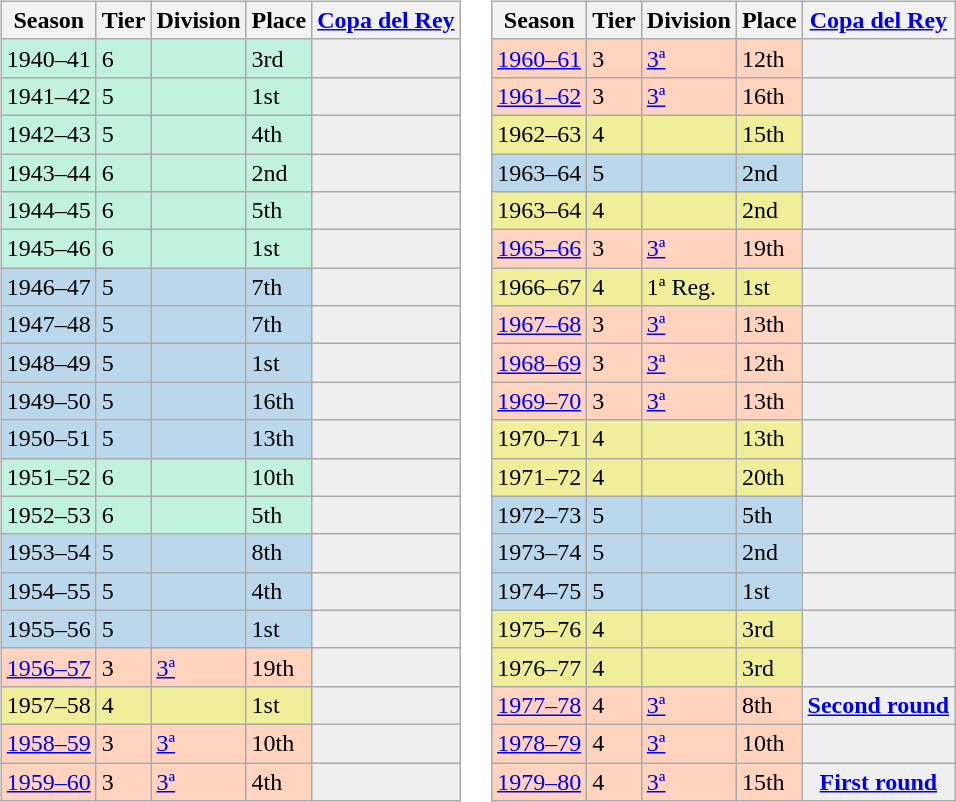<table>
<tr>
<td valign="top" width=0%><br><table class="wikitable">
<tr style="background:#f0f6fa;">
<th>Season</th>
<th>Tier</th>
<th>Division</th>
<th>Place</th>
<th><a href='#'>Copa del Rey</a></th>
</tr>
<tr>
<td style="background:#C0F2DF;">1940–41</td>
<td style="background:#C0F2DF;">6</td>
<td style="background:#C0F2DF;"></td>
<td style="background:#C0F2DF;">3rd</td>
<th style="background:#efefef;"></th>
</tr>
<tr>
<td style="background:#C0F2DF;">1941–42</td>
<td style="background:#C0F2DF;">5</td>
<td style="background:#C0F2DF;"></td>
<td style="background:#C0F2DF;">1st</td>
<th style="background:#efefef;"></th>
</tr>
<tr>
<td style="background:#C0F2DF;">1942–43</td>
<td style="background:#C0F2DF;">5</td>
<td style="background:#C0F2DF;"></td>
<td style="background:#C0F2DF;">4th</td>
<th style="background:#efefef;"></th>
</tr>
<tr>
<td style="background:#C0F2DF;">1943–44</td>
<td style="background:#C0F2DF;">6</td>
<td style="background:#C0F2DF;"></td>
<td style="background:#C0F2DF;">2nd</td>
<th style="background:#efefef;"></th>
</tr>
<tr>
<td style="background:#C0F2DF;">1944–45</td>
<td style="background:#C0F2DF;">6</td>
<td style="background:#C0F2DF;"></td>
<td style="background:#C0F2DF;">5th</td>
<th style="background:#efefef;"></th>
</tr>
<tr>
<td style="background:#C0F2DF;">1945–46</td>
<td style="background:#C0F2DF;">6</td>
<td style="background:#C0F2DF;"></td>
<td style="background:#C0F2DF;">1st</td>
<th style="background:#efefef;"></th>
</tr>
<tr>
<td style="background:#BBD7EC;">1946–47</td>
<td style="background:#BBD7EC;">5</td>
<td style="background:#BBD7EC;"></td>
<td style="background:#BBD7EC;">7th</td>
<th style="background:#efefef;"></th>
</tr>
<tr>
<td style="background:#BBD7EC;">1947–48</td>
<td style="background:#BBD7EC;">5</td>
<td style="background:#BBD7EC;"></td>
<td style="background:#BBD7EC;">7th</td>
<th style="background:#efefef;"></th>
</tr>
<tr>
<td style="background:#BBD7EC;">1948–49</td>
<td style="background:#BBD7EC;">5</td>
<td style="background:#BBD7EC;"></td>
<td style="background:#BBD7EC;">1st</td>
<th style="background:#efefef;"></th>
</tr>
<tr>
<td style="background:#BBD7EC;">1949–50</td>
<td style="background:#BBD7EC;">5</td>
<td style="background:#BBD7EC;"></td>
<td style="background:#BBD7EC;">16th</td>
<th style="background:#efefef;"></th>
</tr>
<tr>
<td style="background:#BBD7EC;">1950–51</td>
<td style="background:#BBD7EC;">5</td>
<td style="background:#BBD7EC;"></td>
<td style="background:#BBD7EC;">13th</td>
<th style="background:#efefef;"></th>
</tr>
<tr>
<td style="background:#C0F2DF;">1951–52</td>
<td style="background:#C0F2DF;">6</td>
<td style="background:#C0F2DF;"></td>
<td style="background:#C0F2DF;">10th</td>
<th style="background:#efefef;"></th>
</tr>
<tr>
<td style="background:#C0F2DF;">1952–53</td>
<td style="background:#C0F2DF;">6</td>
<td style="background:#C0F2DF;"></td>
<td style="background:#C0F2DF;">5th</td>
<th style="background:#efefef;"></th>
</tr>
<tr>
<td style="background:#BBD7EC;">1953–54</td>
<td style="background:#BBD7EC;">5</td>
<td style="background:#BBD7EC;"></td>
<td style="background:#BBD7EC;">8th</td>
<th style="background:#efefef;"></th>
</tr>
<tr>
<td style="background:#BBD7EC;">1954–55</td>
<td style="background:#BBD7EC;">5</td>
<td style="background:#BBD7EC;"></td>
<td style="background:#BBD7EC;">4th</td>
<th style="background:#efefef;"></th>
</tr>
<tr>
<td style="background:#BBD7EC;">1955–56</td>
<td style="background:#BBD7EC;">5</td>
<td style="background:#BBD7EC;"></td>
<td style="background:#BBD7EC;">1st</td>
<th style="background:#efefef;"></th>
</tr>
<tr>
<td style="background:#FFD3BD;"><a href='#'>1956–57</a></td>
<td style="background:#FFD3BD;">3</td>
<td style="background:#FFD3BD;"><a href='#'>3ª</a></td>
<td style="background:#FFD3BD;">19th</td>
<th style="background:#efefef;"></th>
</tr>
<tr>
<td style="background:#EFEF99;">1957–58</td>
<td style="background:#EFEF99;">4</td>
<td style="background:#EFEF99;"></td>
<td style="background:#EFEF99;">1st</td>
<th style="background:#efefef;"></th>
</tr>
<tr>
<td style="background:#FFD3BD;"><a href='#'>1958–59</a></td>
<td style="background:#FFD3BD;">3</td>
<td style="background:#FFD3BD;"><a href='#'>3ª</a></td>
<td style="background:#FFD3BD;">10th</td>
<th style="background:#efefef;"></th>
</tr>
<tr>
<td style="background:#FFD3BD;"><a href='#'>1959–60</a></td>
<td style="background:#FFD3BD;">3</td>
<td style="background:#FFD3BD;"><a href='#'>3ª</a></td>
<td style="background:#FFD3BD;">4th</td>
<th style="background:#efefef;"></th>
</tr>
</table>
</td>
<td valign="top" width=0%><br><table class="wikitable">
<tr style="background:#f0f6fa;">
<th>Season</th>
<th>Tier</th>
<th>Division</th>
<th>Place</th>
<th><a href='#'>Copa del Rey</a></th>
</tr>
<tr>
<td style="background:#FFD3BD;"><a href='#'>1960–61</a></td>
<td style="background:#FFD3BD;">3</td>
<td style="background:#FFD3BD;"><a href='#'>3ª</a></td>
<td style="background:#FFD3BD;">12th</td>
<th style="background:#efefef;"></th>
</tr>
<tr>
<td style="background:#FFD3BD;"><a href='#'>1961–62</a></td>
<td style="background:#FFD3BD;">3</td>
<td style="background:#FFD3BD;"><a href='#'>3ª</a></td>
<td style="background:#FFD3BD;">16th</td>
<th style="background:#efefef;"></th>
</tr>
<tr>
<td style="background:#EFEF99;">1962–63</td>
<td style="background:#EFEF99;">4</td>
<td style="background:#EFEF99;"></td>
<td style="background:#EFEF99;">15th</td>
<th style="background:#efefef;"></th>
</tr>
<tr>
<td style="background:#BBD7EC;">1963–64</td>
<td style="background:#BBD7EC;">5</td>
<td style="background:#BBD7EC;"></td>
<td style="background:#BBD7EC;">2nd</td>
<th style="background:#efefef;"></th>
</tr>
<tr>
<td style="background:#EFEF99;">1963–64</td>
<td style="background:#EFEF99;">4</td>
<td style="background:#EFEF99;"></td>
<td style="background:#EFEF99;">2nd</td>
<th style="background:#efefef;"></th>
</tr>
<tr>
<td style="background:#FFD3BD;"><a href='#'>1965–66</a></td>
<td style="background:#FFD3BD;">3</td>
<td style="background:#FFD3BD;"><a href='#'>3ª</a></td>
<td style="background:#FFD3BD;">19th</td>
<th style="background:#efefef;"></th>
</tr>
<tr>
<td style="background:#EFEF99;">1966–67</td>
<td style="background:#EFEF99;">4</td>
<td style="background:#EFEF99;">1ª Reg.</td>
<td style="background:#EFEF99;">1st</td>
<th style="background:#efefef;"></th>
</tr>
<tr>
<td style="background:#FFD3BD;"><a href='#'>1967–68</a></td>
<td style="background:#FFD3BD;">3</td>
<td style="background:#FFD3BD;"><a href='#'>3ª</a></td>
<td style="background:#FFD3BD;">13th</td>
<th style="background:#efefef;"></th>
</tr>
<tr>
<td style="background:#FFD3BD;"><a href='#'>1968–69</a></td>
<td style="background:#FFD3BD;">3</td>
<td style="background:#FFD3BD;"><a href='#'>3ª</a></td>
<td style="background:#FFD3BD;">12th</td>
<th style="background:#efefef;"></th>
</tr>
<tr>
<td style="background:#FFD3BD;"><a href='#'>1969–70</a></td>
<td style="background:#FFD3BD;">3</td>
<td style="background:#FFD3BD;"><a href='#'>3ª</a></td>
<td style="background:#FFD3BD;">13th</td>
<th style="background:#efefef;"></th>
</tr>
<tr>
<td style="background:#EFEF99;">1970–71</td>
<td style="background:#EFEF99;">4</td>
<td style="background:#EFEF99;"></td>
<td style="background:#EFEF99;">13th</td>
<th style="background:#efefef;"></th>
</tr>
<tr>
<td style="background:#EFEF99;">1971–72</td>
<td style="background:#EFEF99;">4</td>
<td style="background:#EFEF99;"></td>
<td style="background:#EFEF99;">20th</td>
<th style="background:#efefef;"></th>
</tr>
<tr>
<td style="background:#BBD7EC;">1972–73</td>
<td style="background:#BBD7EC;">5</td>
<td style="background:#BBD7EC;"></td>
<td style="background:#BBD7EC;">5th</td>
<th style="background:#efefef;"></th>
</tr>
<tr>
<td style="background:#BBD7EC;">1973–74</td>
<td style="background:#BBD7EC;">5</td>
<td style="background:#BBD7EC;"></td>
<td style="background:#BBD7EC;">2nd</td>
<th style="background:#efefef;"></th>
</tr>
<tr>
<td style="background:#BBD7EC;">1974–75</td>
<td style="background:#BBD7EC;">5</td>
<td style="background:#BBD7EC;"></td>
<td style="background:#BBD7EC;">1st</td>
<th style="background:#efefef;"></th>
</tr>
<tr>
<td style="background:#EFEF99;">1975–76</td>
<td style="background:#EFEF99;">4</td>
<td style="background:#EFEF99;"></td>
<td style="background:#EFEF99;">3rd</td>
<th style="background:#efefef;"></th>
</tr>
<tr>
<td style="background:#EFEF99;">1976–77</td>
<td style="background:#EFEF99;">4</td>
<td style="background:#EFEF99;"></td>
<td style="background:#EFEF99;">3rd</td>
<th style="background:#efefef;"></th>
</tr>
<tr>
<td style="background:#FFD3BD;"><a href='#'>1977–78</a></td>
<td style="background:#FFD3BD;">4</td>
<td style="background:#FFD3BD;"><a href='#'>3ª</a></td>
<td style="background:#FFD3BD;">8th</td>
<th style="background:#efefef;"><a href='#'>Second round</a></th>
</tr>
<tr>
<td style="background:#FFD3BD;"><a href='#'>1978–79</a></td>
<td style="background:#FFD3BD;">4</td>
<td style="background:#FFD3BD;"><a href='#'>3ª</a></td>
<td style="background:#FFD3BD;">10th</td>
<th style="background:#efefef;"></th>
</tr>
<tr>
<td style="background:#FFD3BD;"><a href='#'>1979–80</a></td>
<td style="background:#FFD3BD;">4</td>
<td style="background:#FFD3BD;"><a href='#'>3ª</a></td>
<td style="background:#FFD3BD;">15th</td>
<th style="background:#efefef;"><a href='#'>First round</a></th>
</tr>
</table>
</td>
</tr>
</table>
